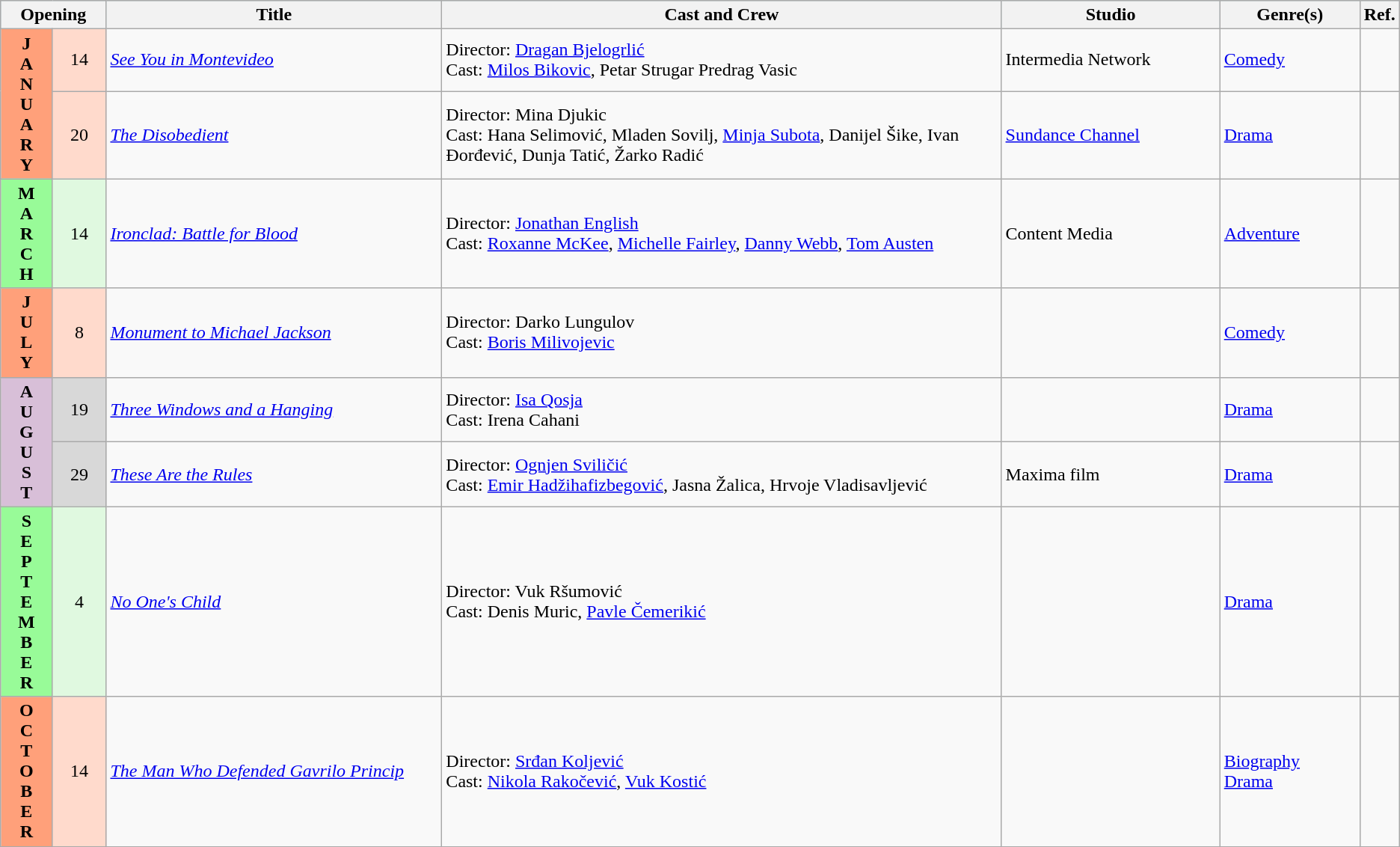<table class="wikitable">
<tr style="background:#b0e0e6; text-align:center;">
<th colspan="2">Opening</th>
<th style="width:24%;">Title</th>
<th style="width:40%;">Cast and Crew</th>
<th>Studio</th>
<th style="width:10%;">Genre(s)</th>
<th style="width:2%;">Ref.</th>
</tr>
<tr>
<th rowspan="2" style="text-align:center; background:#ffa07a; textcolor:#000;">J<br>A<br>N<br>U<br>A<br>R<br>Y</th>
<td rowspan="1" style="text-align:center; background:#ffdacc;">14</td>
<td><em><a href='#'>See You in Montevideo</a></em></td>
<td>Director: <a href='#'>Dragan Bjelogrlić</a> <br> Cast: <a href='#'>Milos Bikovic</a>, Petar Strugar Predrag Vasic</td>
<td>Intermedia Network</td>
<td><a href='#'>Comedy</a></td>
<td style="text-align:center"></td>
</tr>
<tr>
<td rowspan="1" style="text-align:center; background:#ffdacc;">20</td>
<td><em><a href='#'>The Disobedient</a></em></td>
<td>Director: Mina Djukic <br> Cast: Hana Selimović, Mladen Sovilj, <a href='#'>Minja Subota</a>, Danijel Šike, Ivan Đorđević, Dunja Tatić, Žarko Radić</td>
<td><a href='#'>Sundance Channel</a></td>
<td><a href='#'>Drama</a></td>
<td style="text-align:center"></td>
</tr>
<tr>
<th rowspan="1" style="text-align:center; background:#98fb98; textcolor:#000;">M<br>A<br>R<br>C<br>H</th>
<td rowspan="1" style="text-align:center; background:#e0f9e0;">14</td>
<td><em><a href='#'>Ironclad: Battle for Blood</a></em></td>
<td>Director: <a href='#'>Jonathan English</a> <br> Cast: <a href='#'>Roxanne McKee</a>, <a href='#'>Michelle Fairley</a>, <a href='#'>Danny Webb</a>, <a href='#'>Tom Austen</a></td>
<td>Content Media</td>
<td><a href='#'>Adventure</a></td>
<td style="text-align:center"></td>
</tr>
<tr>
<th rowspan="1" style="text-align:center; background:#ffa07a; textcolor:#000;">J<br>U<br>L<br>Y</th>
<td rowspan="1" style="text-align:center; background:#ffdacc;">8</td>
<td><em><a href='#'>Monument to Michael Jackson</a></em></td>
<td>Director: Darko Lungulov <br> Cast: <a href='#'>Boris Milivojevic</a></td>
<td></td>
<td><a href='#'>Comedy</a></td>
<td style="text-align:center"></td>
</tr>
<tr>
<th rowspan="2" style="text-align:center; background:thistle; textcolor:#000;">A<br>U<br>G<br>U<br>S<br>T</th>
<td rowspan="1" style="text-align:center; background:#d8d8d8;">19</td>
<td><em><a href='#'>Three Windows and a Hanging</a></em></td>
<td>Director: <a href='#'>Isa Qosja</a> <br> Cast: Irena Cahani</td>
<td></td>
<td><a href='#'>Drama</a></td>
<td style="text-align:center"></td>
</tr>
<tr>
<td rowspan="1" style="text-align:center; background:#d8d8d8;">29</td>
<td><em><a href='#'>These Are the Rules</a></em></td>
<td>Director: <a href='#'>Ognjen Sviličić</a> <br> Cast: <a href='#'>Emir Hadžihafizbegović</a>, Jasna Žalica, Hrvoje Vladisavljević</td>
<td>Maxima film</td>
<td><a href='#'>Drama</a></td>
<td style="text-align:center"></td>
</tr>
<tr>
<th rowspan="1" style="text-align:center; background:#98fb98; textcolor:#000;">S<br>E<br>P<br>T<br>E<br>M<br>B<br>E<br>R</th>
<td rowspan="1" style="text-align:center; background:#e0f9e0;">4</td>
<td><em><a href='#'>No One's Child</a></em></td>
<td>Director: Vuk Ršumović <br> Cast: Denis Muric, <a href='#'>Pavle Čemerikić</a></td>
<td></td>
<td><a href='#'>Drama</a></td>
<td style="text-align:center"></td>
</tr>
<tr>
<th rowspan="1" style="text-align:center; background:#ffa07a; textcolor:#000;">O<br>C<br>T<br>O<br>B<br>E<br>R</th>
<td rowspan="1" style="text-align:center; background:#ffdacc;">14</td>
<td><em><a href='#'>The Man Who Defended Gavrilo Princip</a></em></td>
<td>Director: <a href='#'>Srđan Koljević</a> <br> Cast: <a href='#'>Nikola Rakočević</a>, <a href='#'>Vuk Kostić</a></td>
<td></td>
<td><a href='#'>Biography</a> <br> <a href='#'>Drama</a></td>
<td style="text-align:center"></td>
</tr>
<tr>
</tr>
</table>
